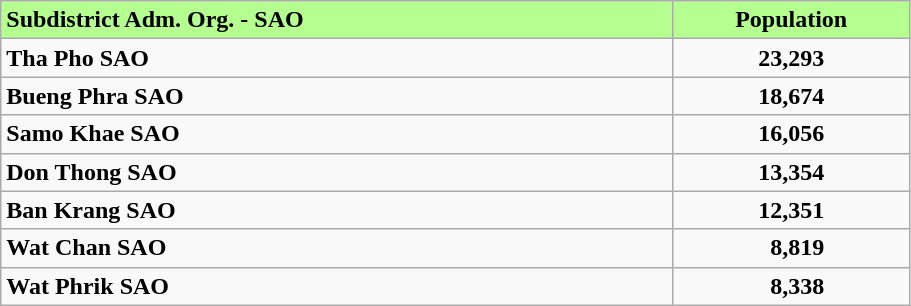<table class="wikitable" style="width:48%; display:inline-table;">
<tr>
<th scope="col" style= "width=74%; background: #b4ff90; text-align:left;"><strong>Subdistrict Adm. Org. - SAO</strong></th>
<th scope="col" style= "width:26%; background: #b4ff90; text-align:center;"><strong>Population</strong></th>
</tr>
<tr>
<td><strong>Tha Pho SAO</strong></td>
<td style="text-align:center;"><strong>23,293</strong></td>
</tr>
<tr>
<td><strong>Bueng Phra SAO</strong></td>
<td style="text-align:center;"><strong>18,674</strong></td>
</tr>
<tr>
<td><strong>Samo Khae SAO</strong></td>
<td style="text-align:center;"><strong>16,056</strong></td>
</tr>
<tr>
<td><strong>Don Thong SAO</strong></td>
<td style="text-align:center;"><strong>13,354</strong></td>
</tr>
<tr>
<td><strong>Ban Krang SAO</strong></td>
<td style="text-align:center;"><strong>12,351</strong></td>
</tr>
<tr>
<td><strong>Wat Chan SAO</strong></td>
<td style="text-align:center;">  <strong>8,819</strong></td>
</tr>
<tr>
<td><strong>Wat Phrik SAO</strong></td>
<td style="text-align:center;">  <strong>8,338</strong></td>
</tr>
</table>
